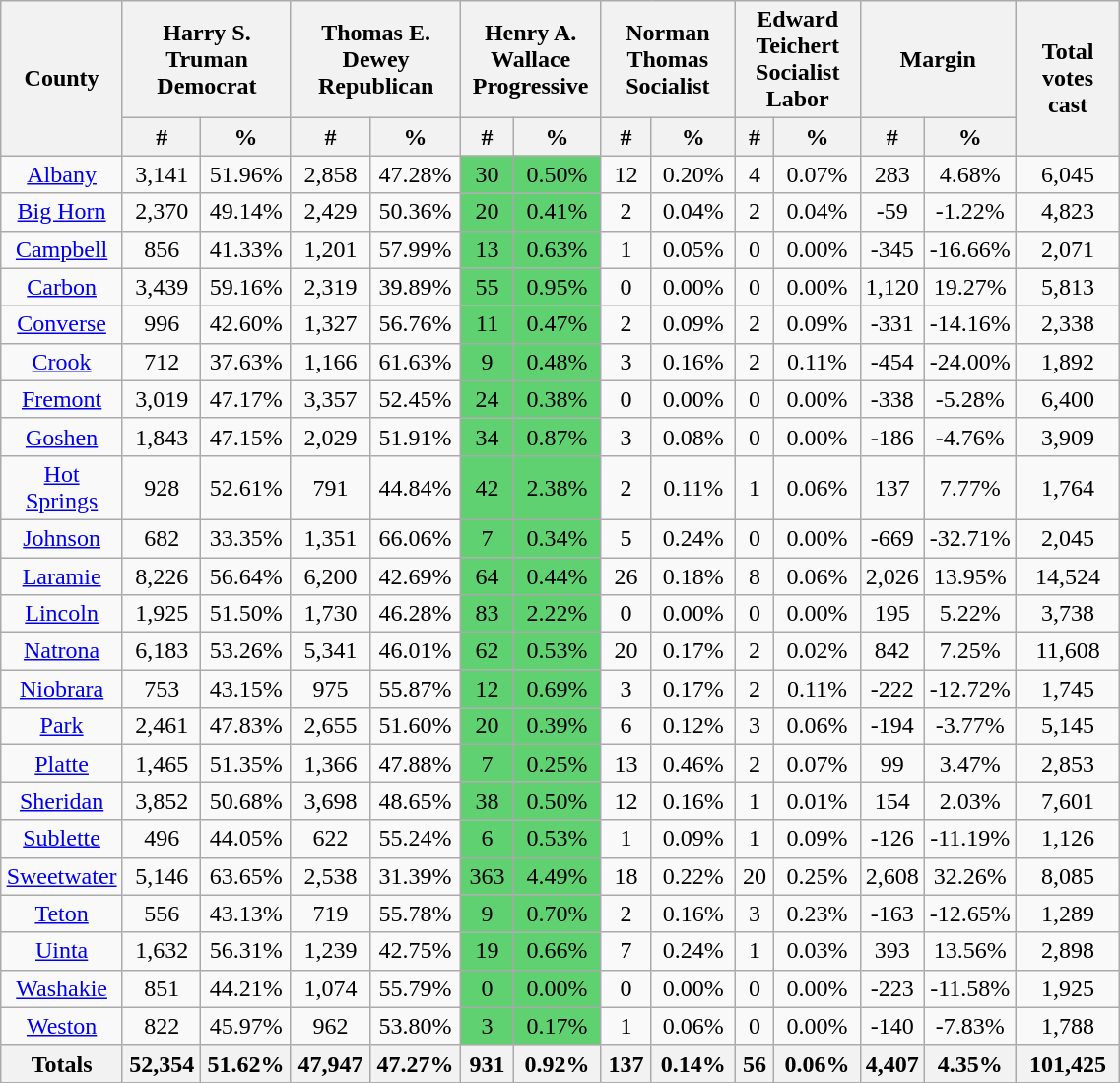<table width="60%" class="wikitable sortable" style="text-align:center">
<tr>
<th style="text-align:center;" rowspan="2">County</th>
<th style="text-align:center;" colspan="2">Harry S. Truman<br>Democrat</th>
<th style="text-align:center;" colspan="2">Thomas E. Dewey<br>Republican</th>
<th style="text-align:center;" colspan="2">Henry A. Wallace<br>Progressive</th>
<th style="text-align:center;" colspan="2">Norman Thomas<br>Socialist</th>
<th style="text-align:center;" colspan="2">Edward Teichert<br>Socialist Labor</th>
<th style="text-align:center;" colspan="2">Margin</th>
<th style="text-align:center;" rowspan="2">Total votes cast</th>
</tr>
<tr>
<th style="text-align:center;" data-sort-type="number">#</th>
<th style="text-align:center;" data-sort-type="number">%</th>
<th style="text-align:center;" data-sort-type="number">#</th>
<th style="text-align:center;" data-sort-type="number">%</th>
<th style="text-align:center;" data-sort-type="number">#</th>
<th style="text-align:center;" data-sort-type="number">%</th>
<th style="text-align:center;" data-sort-type="number">#</th>
<th style="text-align:center;" data-sort-type="number">%</th>
<th style="text-align:center;" data-sort-type="number">#</th>
<th style="text-align:center;" data-sort-type="number">%</th>
<th style="text-align:center;" data-sort-type="number">#</th>
<th style="text-align:center;" data-sort-type="number">%</th>
</tr>
<tr style="text-align:center;">
<td><a href='#'>Albany</a></td>
<td>3,141</td>
<td>51.96%</td>
<td>2,858</td>
<td>47.28%</td>
<td bgcolor="#5FD170">30</td>
<td bgcolor="#5FD170">0.50%</td>
<td>12</td>
<td>0.20%</td>
<td>4</td>
<td>0.07%</td>
<td>283</td>
<td>4.68%</td>
<td>6,045</td>
</tr>
<tr style="text-align:center;">
<td><a href='#'>Big Horn</a></td>
<td>2,370</td>
<td>49.14%</td>
<td>2,429</td>
<td>50.36%</td>
<td bgcolor="#5FD170">20</td>
<td bgcolor="#5FD170">0.41%</td>
<td>2</td>
<td>0.04%</td>
<td>2</td>
<td>0.04%</td>
<td>-59</td>
<td>-1.22%</td>
<td>4,823</td>
</tr>
<tr style="text-align:center;">
<td><a href='#'>Campbell</a></td>
<td>856</td>
<td>41.33%</td>
<td>1,201</td>
<td>57.99%</td>
<td bgcolor="#5FD170">13</td>
<td bgcolor="#5FD170">0.63%</td>
<td>1</td>
<td>0.05%</td>
<td>0</td>
<td>0.00%</td>
<td>-345</td>
<td>-16.66%</td>
<td>2,071</td>
</tr>
<tr style="text-align:center;">
<td><a href='#'>Carbon</a></td>
<td>3,439</td>
<td>59.16%</td>
<td>2,319</td>
<td>39.89%</td>
<td bgcolor="#5FD170">55</td>
<td bgcolor="#5FD170">0.95%</td>
<td>0</td>
<td>0.00%</td>
<td>0</td>
<td>0.00%</td>
<td>1,120</td>
<td>19.27%</td>
<td>5,813</td>
</tr>
<tr style="text-align:center;">
<td><a href='#'>Converse</a></td>
<td>996</td>
<td>42.60%</td>
<td>1,327</td>
<td>56.76%</td>
<td bgcolor="#5FD170">11</td>
<td bgcolor="#5FD170">0.47%</td>
<td>2</td>
<td>0.09%</td>
<td>2</td>
<td>0.09%</td>
<td>-331</td>
<td>-14.16%</td>
<td>2,338</td>
</tr>
<tr style="text-align:center;">
<td><a href='#'>Crook</a></td>
<td>712</td>
<td>37.63%</td>
<td>1,166</td>
<td>61.63%</td>
<td bgcolor="#5FD170">9</td>
<td bgcolor="#5FD170">0.48%</td>
<td>3</td>
<td>0.16%</td>
<td>2</td>
<td>0.11%</td>
<td>-454</td>
<td>-24.00%</td>
<td>1,892</td>
</tr>
<tr style="text-align:center;">
<td><a href='#'>Fremont</a></td>
<td>3,019</td>
<td>47.17%</td>
<td>3,357</td>
<td>52.45%</td>
<td bgcolor="#5FD170">24</td>
<td bgcolor="#5FD170">0.38%</td>
<td>0</td>
<td>0.00%</td>
<td>0</td>
<td>0.00%</td>
<td>-338</td>
<td>-5.28%</td>
<td>6,400</td>
</tr>
<tr style="text-align:center;">
<td><a href='#'>Goshen</a></td>
<td>1,843</td>
<td>47.15%</td>
<td>2,029</td>
<td>51.91%</td>
<td bgcolor="#5FD170">34</td>
<td bgcolor="#5FD170">0.87%</td>
<td>3</td>
<td>0.08%</td>
<td>0</td>
<td>0.00%</td>
<td>-186</td>
<td>-4.76%</td>
<td>3,909</td>
</tr>
<tr style="text-align:center;">
<td><a href='#'>Hot Springs</a></td>
<td>928</td>
<td>52.61%</td>
<td>791</td>
<td>44.84%</td>
<td bgcolor="#5FD170">42</td>
<td bgcolor="#5FD170">2.38%</td>
<td>2</td>
<td>0.11%</td>
<td>1</td>
<td>0.06%</td>
<td>137</td>
<td>7.77%</td>
<td>1,764</td>
</tr>
<tr style="text-align:center;">
<td><a href='#'>Johnson</a></td>
<td>682</td>
<td>33.35%</td>
<td>1,351</td>
<td>66.06%</td>
<td bgcolor="#5FD170">7</td>
<td bgcolor="#5FD170">0.34%</td>
<td>5</td>
<td>0.24%</td>
<td>0</td>
<td>0.00%</td>
<td>-669</td>
<td>-32.71%</td>
<td>2,045</td>
</tr>
<tr style="text-align:center;">
<td><a href='#'>Laramie</a></td>
<td>8,226</td>
<td>56.64%</td>
<td>6,200</td>
<td>42.69%</td>
<td bgcolor="#5FD170">64</td>
<td bgcolor="#5FD170">0.44%</td>
<td>26</td>
<td>0.18%</td>
<td>8</td>
<td>0.06%</td>
<td>2,026</td>
<td>13.95%</td>
<td>14,524</td>
</tr>
<tr style="text-align:center;">
<td><a href='#'>Lincoln</a></td>
<td>1,925</td>
<td>51.50%</td>
<td>1,730</td>
<td>46.28%</td>
<td bgcolor="#5FD170">83</td>
<td bgcolor="#5FD170">2.22%</td>
<td>0</td>
<td>0.00%</td>
<td>0</td>
<td>0.00%</td>
<td>195</td>
<td>5.22%</td>
<td>3,738</td>
</tr>
<tr style="text-align:center;">
<td><a href='#'>Natrona</a></td>
<td>6,183</td>
<td>53.26%</td>
<td>5,341</td>
<td>46.01%</td>
<td bgcolor="#5FD170">62</td>
<td bgcolor="#5FD170">0.53%</td>
<td>20</td>
<td>0.17%</td>
<td>2</td>
<td>0.02%</td>
<td>842</td>
<td>7.25%</td>
<td>11,608</td>
</tr>
<tr style="text-align:center;">
<td><a href='#'>Niobrara</a></td>
<td>753</td>
<td>43.15%</td>
<td>975</td>
<td>55.87%</td>
<td bgcolor="#5FD170">12</td>
<td bgcolor="#5FD170">0.69%</td>
<td>3</td>
<td>0.17%</td>
<td>2</td>
<td>0.11%</td>
<td>-222</td>
<td>-12.72%</td>
<td>1,745</td>
</tr>
<tr style="text-align:center;">
<td><a href='#'>Park</a></td>
<td>2,461</td>
<td>47.83%</td>
<td>2,655</td>
<td>51.60%</td>
<td bgcolor="#5FD170">20</td>
<td bgcolor="#5FD170">0.39%</td>
<td>6</td>
<td>0.12%</td>
<td>3</td>
<td>0.06%</td>
<td>-194</td>
<td>-3.77%</td>
<td>5,145</td>
</tr>
<tr style="text-align:center;">
<td><a href='#'>Platte</a></td>
<td>1,465</td>
<td>51.35%</td>
<td>1,366</td>
<td>47.88%</td>
<td bgcolor="#5FD170">7</td>
<td bgcolor="#5FD170">0.25%</td>
<td>13</td>
<td>0.46%</td>
<td>2</td>
<td>0.07%</td>
<td>99</td>
<td>3.47%</td>
<td>2,853</td>
</tr>
<tr style="text-align:center;">
<td><a href='#'>Sheridan</a></td>
<td>3,852</td>
<td>50.68%</td>
<td>3,698</td>
<td>48.65%</td>
<td bgcolor="#5FD170">38</td>
<td bgcolor="#5FD170">0.50%</td>
<td>12</td>
<td>0.16%</td>
<td>1</td>
<td>0.01%</td>
<td>154</td>
<td>2.03%</td>
<td>7,601</td>
</tr>
<tr style="text-align:center;">
<td><a href='#'>Sublette</a></td>
<td>496</td>
<td>44.05%</td>
<td>622</td>
<td>55.24%</td>
<td bgcolor="#5FD170">6</td>
<td bgcolor="#5FD170">0.53%</td>
<td>1</td>
<td>0.09%</td>
<td>1</td>
<td>0.09%</td>
<td>-126</td>
<td>-11.19%</td>
<td>1,126</td>
</tr>
<tr style="text-align:center;">
<td><a href='#'>Sweetwater</a></td>
<td>5,146</td>
<td>63.65%</td>
<td>2,538</td>
<td>31.39%</td>
<td bgcolor="#5FD170">363</td>
<td bgcolor="#5FD170">4.49%</td>
<td>18</td>
<td>0.22%</td>
<td>20</td>
<td>0.25%</td>
<td>2,608</td>
<td>32.26%</td>
<td>8,085</td>
</tr>
<tr style="text-align:center;">
<td><a href='#'>Teton</a></td>
<td>556</td>
<td>43.13%</td>
<td>719</td>
<td>55.78%</td>
<td bgcolor="#5FD170">9</td>
<td bgcolor="#5FD170">0.70%</td>
<td>2</td>
<td>0.16%</td>
<td>3</td>
<td>0.23%</td>
<td>-163</td>
<td>-12.65%</td>
<td>1,289</td>
</tr>
<tr style="text-align:center;">
<td><a href='#'>Uinta</a></td>
<td>1,632</td>
<td>56.31%</td>
<td>1,239</td>
<td>42.75%</td>
<td bgcolor="#5FD170">19</td>
<td bgcolor="#5FD170">0.66%</td>
<td>7</td>
<td>0.24%</td>
<td>1</td>
<td>0.03%</td>
<td>393</td>
<td>13.56%</td>
<td>2,898</td>
</tr>
<tr style="text-align:center;">
<td><a href='#'>Washakie</a></td>
<td>851</td>
<td>44.21%</td>
<td>1,074</td>
<td>55.79%</td>
<td bgcolor="#5FD170">0</td>
<td bgcolor="#5FD170">0.00%</td>
<td>0</td>
<td>0.00%</td>
<td>0</td>
<td>0.00%</td>
<td>-223</td>
<td>-11.58%</td>
<td>1,925</td>
</tr>
<tr style="text-align:center;">
<td><a href='#'>Weston</a></td>
<td>822</td>
<td>45.97%</td>
<td>962</td>
<td>53.80%</td>
<td bgcolor="#5FD170">3</td>
<td bgcolor="#5FD170">0.17%</td>
<td>1</td>
<td>0.06%</td>
<td>0</td>
<td>0.00%</td>
<td>-140</td>
<td>-7.83%</td>
<td>1,788</td>
</tr>
<tr style="text-align:center;">
<th>Totals</th>
<th>52,354</th>
<th>51.62%</th>
<th>47,947</th>
<th>47.27%</th>
<th>931</th>
<th>0.92%</th>
<th>137</th>
<th>0.14%</th>
<th>56</th>
<th>0.06%</th>
<th>4,407</th>
<th>4.35%</th>
<th>101,425</th>
</tr>
</table>
